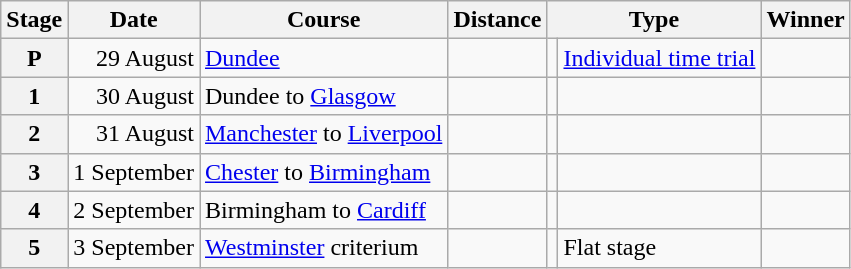<table class="wikitable">
<tr>
<th scope="col">Stage</th>
<th scope="col">Date</th>
<th scope="col">Course</th>
<th scope="col">Distance</th>
<th scope="col" colspan="2">Type</th>
<th scope="col">Winner</th>
</tr>
<tr>
<th scope="row">P</th>
<td style="text-align:right;">29 August</td>
<td><a href='#'>Dundee</a></td>
<td></td>
<td></td>
<td><a href='#'>Individual time trial</a></td>
<td></td>
</tr>
<tr>
<th scope="row">1</th>
<td style="text-align:right;">30 August</td>
<td>Dundee to <a href='#'>Glasgow</a></td>
<td></td>
<td></td>
<td></td>
<td></td>
</tr>
<tr>
<th scope="row">2</th>
<td style="text-align:right;">31 August</td>
<td><a href='#'>Manchester</a> to <a href='#'>Liverpool</a></td>
<td></td>
<td></td>
<td></td>
<td></td>
</tr>
<tr>
<th scope="row">3</th>
<td style="text-align:right;">1 September</td>
<td><a href='#'>Chester</a> to <a href='#'>Birmingham</a></td>
<td></td>
<td></td>
<td></td>
<td></td>
</tr>
<tr>
<th scope="row">4</th>
<td style="text-align:right;">2 September</td>
<td>Birmingham to <a href='#'>Cardiff</a></td>
<td></td>
<td></td>
<td></td>
<td></td>
</tr>
<tr>
<th scope="row">5</th>
<td style="text-align:right;">3 September</td>
<td><a href='#'>Westminster</a> criterium</td>
<td></td>
<td></td>
<td>Flat stage</td>
<td></td>
</tr>
</table>
